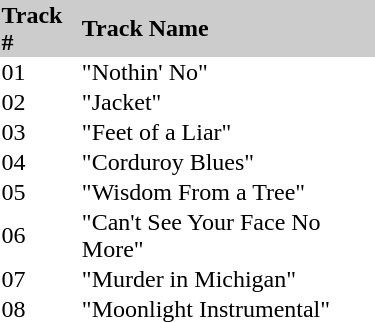<table cellspacing="0" cellpadding="1" border="0" style="width:250px;">
<tr style="background:#ccc;">
<td><strong>Track #</strong></td>
<td><strong>Track Name</strong></td>
</tr>
<tr>
<td>01</td>
<td>"Nothin' No"</td>
</tr>
<tr>
<td>02</td>
<td>"Jacket"</td>
</tr>
<tr>
<td>03</td>
<td>"Feet of a Liar"</td>
</tr>
<tr>
<td>04</td>
<td>"Corduroy Blues"</td>
</tr>
<tr>
<td>05</td>
<td>"Wisdom From a Tree"</td>
</tr>
<tr>
<td>06</td>
<td>"Can't See Your Face No More"</td>
</tr>
<tr>
<td>07</td>
<td>"Murder in Michigan"</td>
</tr>
<tr>
<td>08</td>
<td>"Moonlight Instrumental"</td>
</tr>
</table>
